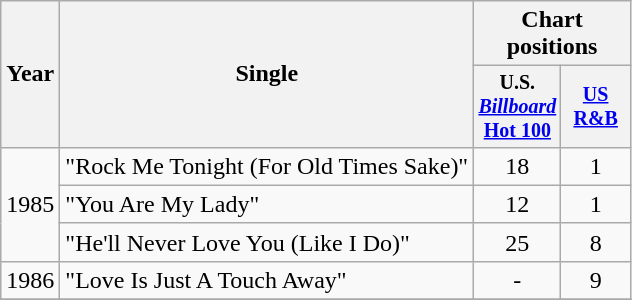<table class="wikitable" style="text-align:center;">
<tr>
<th rowspan="2">Year</th>
<th rowspan="2">Single</th>
<th colspan="3">Chart positions</th>
</tr>
<tr style="font-size:smaller;">
<th width="40">U.S. <a href='#'><em>Billboard</em> Hot 100</a></th>
<th width="40"><a href='#'>US<br>R&B</a></th>
</tr>
<tr>
<td rowspan="3">1985</td>
<td align="left">"Rock Me Tonight (For Old Times Sake)"</td>
<td>18</td>
<td>1</td>
</tr>
<tr>
<td align="left">"You Are My Lady"</td>
<td>12</td>
<td>1</td>
</tr>
<tr>
<td align="left">"He'll Never Love You (Like I Do)"</td>
<td>25</td>
<td>8</td>
</tr>
<tr>
<td rowspan="1">1986</td>
<td align="left">"Love Is Just A Touch Away"</td>
<td>-</td>
<td>9</td>
</tr>
<tr>
</tr>
</table>
